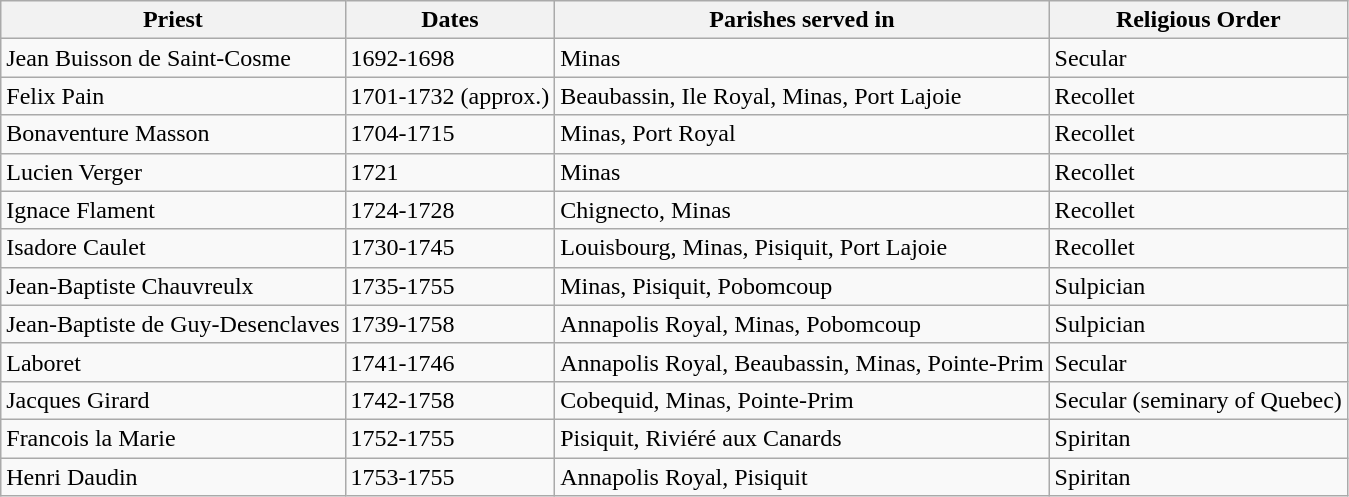<table class="wikitable">
<tr>
<th>Priest</th>
<th>Dates</th>
<th>Parishes served in</th>
<th>Religious Order</th>
</tr>
<tr>
<td>Jean Buisson de Saint-Cosme</td>
<td>1692-1698</td>
<td>Minas</td>
<td>Secular</td>
</tr>
<tr>
<td>Felix Pain</td>
<td>1701-1732 (approx.)</td>
<td>Beaubassin, Ile Royal, Minas, Port Lajoie</td>
<td>Recollet</td>
</tr>
<tr>
<td>Bonaventure Masson</td>
<td>1704-1715</td>
<td>Minas, Port Royal</td>
<td>Recollet</td>
</tr>
<tr>
<td>Lucien Verger</td>
<td>1721</td>
<td>Minas</td>
<td>Recollet</td>
</tr>
<tr>
<td>Ignace Flament</td>
<td>1724-1728</td>
<td>Chignecto, Minas</td>
<td>Recollet</td>
</tr>
<tr>
<td>Isadore Caulet</td>
<td>1730-1745</td>
<td>Louisbourg, Minas, Pisiquit, Port Lajoie</td>
<td>Recollet</td>
</tr>
<tr>
<td>Jean-Baptiste Chauvreulx</td>
<td>1735-1755</td>
<td>Minas, Pisiquit, Pobomcoup</td>
<td>Sulpician</td>
</tr>
<tr>
<td>Jean-Baptiste de Guy-Desenclaves</td>
<td>1739-1758</td>
<td>Annapolis Royal, Minas, Pobomcoup</td>
<td>Sulpician</td>
</tr>
<tr>
<td>Laboret</td>
<td>1741-1746</td>
<td>Annapolis Royal, Beaubassin, Minas, Pointe-Prim</td>
<td>Secular</td>
</tr>
<tr>
<td>Jacques Girard</td>
<td>1742-1758</td>
<td>Cobequid, Minas, Pointe-Prim</td>
<td>Secular (seminary of Quebec)</td>
</tr>
<tr>
<td>Francois la Marie</td>
<td>1752-1755</td>
<td>Pisiquit, Riviéré aux Canards</td>
<td>Spiritan</td>
</tr>
<tr>
<td>Henri Daudin</td>
<td>1753-1755</td>
<td>Annapolis Royal, Pisiquit</td>
<td>Spiritan</td>
</tr>
</table>
